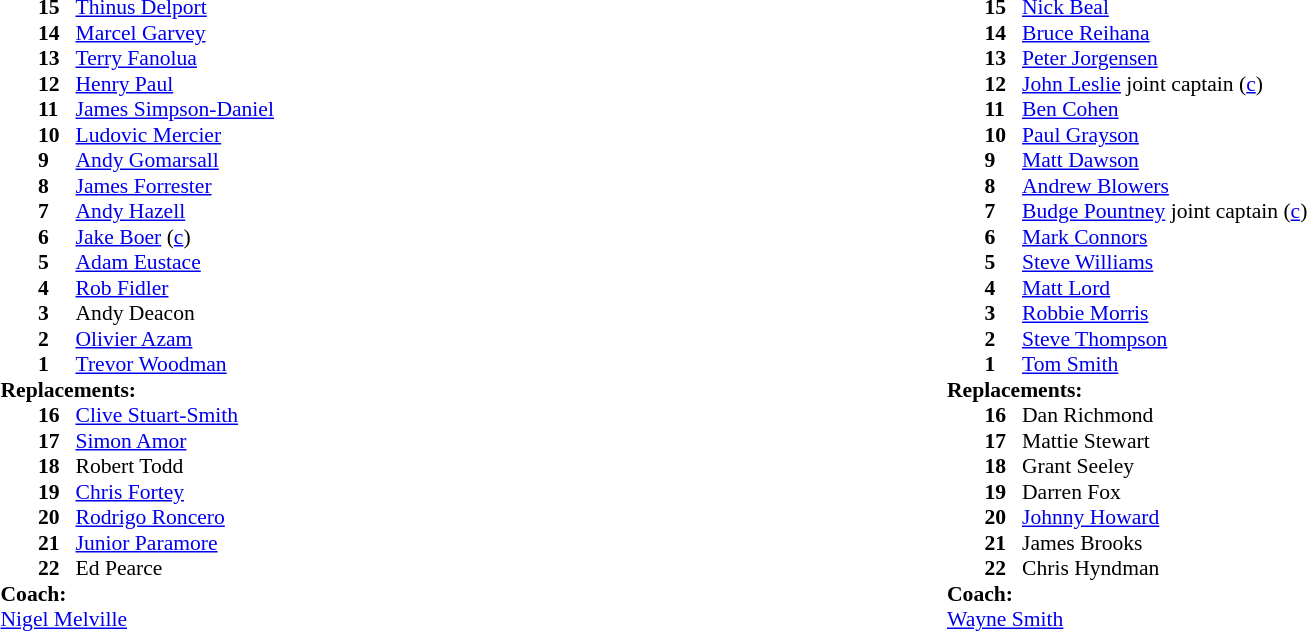<table width="100%">
<tr>
<td valign="top" width="50%"><br><table style="font-size: 90%" cellspacing="0" cellpadding="0">
<tr>
<th width="25"></th>
<th width="25"></th>
</tr>
<tr>
<td></td>
<td><strong>15</strong></td>
<td><a href='#'>Thinus Delport</a></td>
</tr>
<tr>
<td></td>
<td><strong>14</strong></td>
<td><a href='#'>Marcel Garvey</a></td>
</tr>
<tr>
<td></td>
<td><strong>13</strong></td>
<td><a href='#'>Terry Fanolua</a></td>
</tr>
<tr>
<td></td>
<td><strong>12</strong></td>
<td><a href='#'>Henry Paul</a></td>
</tr>
<tr>
<td></td>
<td><strong>11</strong></td>
<td><a href='#'>James Simpson-Daniel</a></td>
</tr>
<tr>
<td></td>
<td><strong>10</strong></td>
<td><a href='#'>Ludovic Mercier</a></td>
</tr>
<tr>
<td></td>
<td><strong>9</strong></td>
<td><a href='#'>Andy Gomarsall</a></td>
</tr>
<tr>
<td></td>
<td><strong>8</strong></td>
<td><a href='#'>James Forrester</a></td>
</tr>
<tr>
<td></td>
<td><strong>7</strong></td>
<td><a href='#'>Andy Hazell</a></td>
</tr>
<tr>
<td></td>
<td><strong>6</strong></td>
<td><a href='#'>Jake Boer</a> (<a href='#'>c</a>)</td>
</tr>
<tr>
<td></td>
<td><strong>5</strong></td>
<td><a href='#'>Adam Eustace</a></td>
</tr>
<tr>
<td></td>
<td><strong>4</strong></td>
<td><a href='#'>Rob Fidler</a></td>
</tr>
<tr>
<td></td>
<td><strong>3</strong></td>
<td>Andy Deacon</td>
</tr>
<tr>
<td></td>
<td><strong>2</strong></td>
<td><a href='#'>Olivier Azam</a></td>
</tr>
<tr>
<td></td>
<td><strong>1</strong></td>
<td><a href='#'>Trevor Woodman</a></td>
</tr>
<tr>
<td colspan=3><strong>Replacements:</strong></td>
</tr>
<tr>
<td></td>
<td><strong>16</strong></td>
<td><a href='#'>Clive Stuart-Smith</a></td>
</tr>
<tr>
<td></td>
<td><strong>17</strong></td>
<td><a href='#'>Simon Amor</a></td>
</tr>
<tr>
<td></td>
<td><strong>18</strong></td>
<td>Robert Todd</td>
</tr>
<tr>
<td></td>
<td><strong>19</strong></td>
<td><a href='#'>Chris Fortey</a></td>
</tr>
<tr>
<td></td>
<td><strong>20</strong></td>
<td><a href='#'>Rodrigo Roncero</a></td>
</tr>
<tr>
<td></td>
<td><strong>21</strong></td>
<td><a href='#'>Junior Paramore</a></td>
</tr>
<tr>
<td></td>
<td><strong>22</strong></td>
<td>Ed Pearce</td>
</tr>
<tr>
<td colspan=3><strong>Coach:</strong></td>
</tr>
<tr>
<td colspan="4"><a href='#'>Nigel Melville</a></td>
</tr>
<tr>
<td colspan="4"></td>
</tr>
</table>
</td>
<td valign="top" width="50%"><br><table style="font-size: 90%" cellspacing="0" cellpadding="0">
<tr>
<th width="25"></th>
<th width="25"></th>
</tr>
<tr>
<td></td>
<td><strong>15</strong></td>
<td><a href='#'>Nick Beal</a></td>
</tr>
<tr>
<td></td>
<td><strong>14</strong></td>
<td><a href='#'>Bruce Reihana</a></td>
</tr>
<tr>
<td></td>
<td><strong>13</strong></td>
<td><a href='#'>Peter Jorgensen</a></td>
</tr>
<tr>
<td></td>
<td><strong>12</strong></td>
<td><a href='#'>John Leslie</a> joint captain (<a href='#'>c</a>)</td>
</tr>
<tr>
<td></td>
<td><strong>11</strong></td>
<td><a href='#'>Ben Cohen</a></td>
</tr>
<tr>
<td></td>
<td><strong>10</strong></td>
<td><a href='#'>Paul Grayson</a></td>
</tr>
<tr>
<td></td>
<td><strong>9</strong></td>
<td><a href='#'>Matt Dawson</a></td>
</tr>
<tr>
<td></td>
<td><strong>8</strong></td>
<td><a href='#'>Andrew Blowers</a></td>
</tr>
<tr>
<td></td>
<td><strong>7</strong></td>
<td><a href='#'>Budge Pountney</a> joint captain (<a href='#'>c</a>)</td>
</tr>
<tr>
<td></td>
<td><strong>6</strong></td>
<td><a href='#'>Mark Connors</a></td>
</tr>
<tr>
<td></td>
<td><strong>5</strong></td>
<td><a href='#'>Steve Williams</a></td>
</tr>
<tr>
<td></td>
<td><strong>4</strong></td>
<td><a href='#'>Matt Lord</a></td>
</tr>
<tr>
<td></td>
<td><strong>3</strong></td>
<td><a href='#'>Robbie Morris</a></td>
</tr>
<tr>
<td></td>
<td><strong>2</strong></td>
<td><a href='#'>Steve Thompson</a></td>
</tr>
<tr>
<td></td>
<td><strong>1</strong></td>
<td><a href='#'>Tom Smith</a></td>
</tr>
<tr>
<td colspan=3><strong>Replacements:</strong></td>
</tr>
<tr>
<td></td>
<td><strong>16</strong></td>
<td>Dan Richmond</td>
</tr>
<tr>
<td></td>
<td><strong>17</strong></td>
<td>Mattie Stewart</td>
</tr>
<tr>
<td></td>
<td><strong>18</strong></td>
<td>Grant Seeley</td>
</tr>
<tr>
<td></td>
<td><strong>19</strong></td>
<td>Darren Fox</td>
</tr>
<tr>
<td></td>
<td><strong>20</strong></td>
<td><a href='#'>Johnny Howard</a></td>
</tr>
<tr>
<td></td>
<td><strong>21</strong></td>
<td>James Brooks</td>
</tr>
<tr>
<td></td>
<td><strong>22</strong></td>
<td>Chris Hyndman</td>
</tr>
<tr>
<td colspan=3><strong>Coach:</strong></td>
</tr>
<tr>
<td colspan="4"><a href='#'>Wayne Smith</a></td>
</tr>
<tr>
</tr>
</table>
</td>
</tr>
</table>
